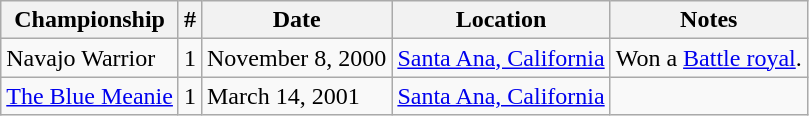<table class="wikitable">
<tr>
<th>Championship</th>
<th>#</th>
<th>Date</th>
<th>Location</th>
<th>Notes</th>
</tr>
<tr>
<td>Navajo Warrior</td>
<td>1</td>
<td>November 8, 2000</td>
<td><a href='#'>Santa Ana, California</a></td>
<td>Won a <a href='#'>Battle royal</a>.</td>
</tr>
<tr>
<td><a href='#'>The Blue Meanie</a></td>
<td>1</td>
<td>March 14, 2001</td>
<td><a href='#'>Santa Ana, California</a></td>
<td></td>
</tr>
</table>
